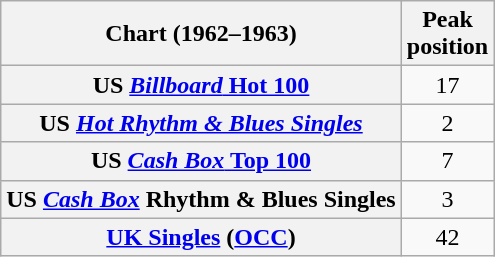<table class="wikitable sortable plainrowheaders">
<tr>
<th>Chart (1962–1963)</th>
<th>Peak<br>position</th>
</tr>
<tr>
<th scope="row">US <a href='#'><em>Billboard</em> Hot 100</a></th>
<td style="text-align:center;">17</td>
</tr>
<tr>
<th scope="row">US <em><a href='#'>Hot Rhythm & Blues Singles</a></em></th>
<td style="text-align:center;">2</td>
</tr>
<tr>
<th scope="row">US <a href='#'><em>Cash Box</em> Top 100</a></th>
<td style="text-align:center;">7</td>
</tr>
<tr>
<th scope="row">US <em><a href='#'>Cash Box</a></em> Rhythm & Blues Singles</th>
<td style="text-align:center;">3</td>
</tr>
<tr>
<th scope="row"><a href='#'>UK Singles</a> (<a href='#'>OCC</a>)</th>
<td style="text-align:center;">42</td>
</tr>
</table>
